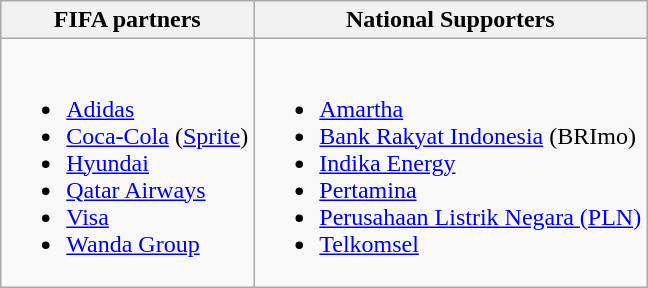<table class="wikitable sortable">
<tr>
<th>FIFA partners</th>
<th>National Supporters</th>
</tr>
<tr>
<td style="vertical-align:top"><br><ul><li><a href='#'>Adidas</a></li><li><a href='#'>Coca-Cola</a> (<a href='#'>Sprite</a>)</li><li><a href='#'>Hyundai</a></li><li><a href='#'>Qatar Airways</a></li><li><a href='#'>Visa</a></li><li><a href='#'>Wanda Group</a></li></ul></td>
<td style="vertical-align:top;"><br><ul><li><a href='#'>Amartha</a></li><li><a href='#'>Bank Rakyat Indonesia</a> (BRImo)</li><li><a href='#'>Indika Energy</a></li><li><a href='#'>Pertamina</a></li><li><a href='#'>Perusahaan Listrik Negara (PLN)</a></li><li><a href='#'>Telkomsel</a></li></ul></td>
</tr>
</table>
